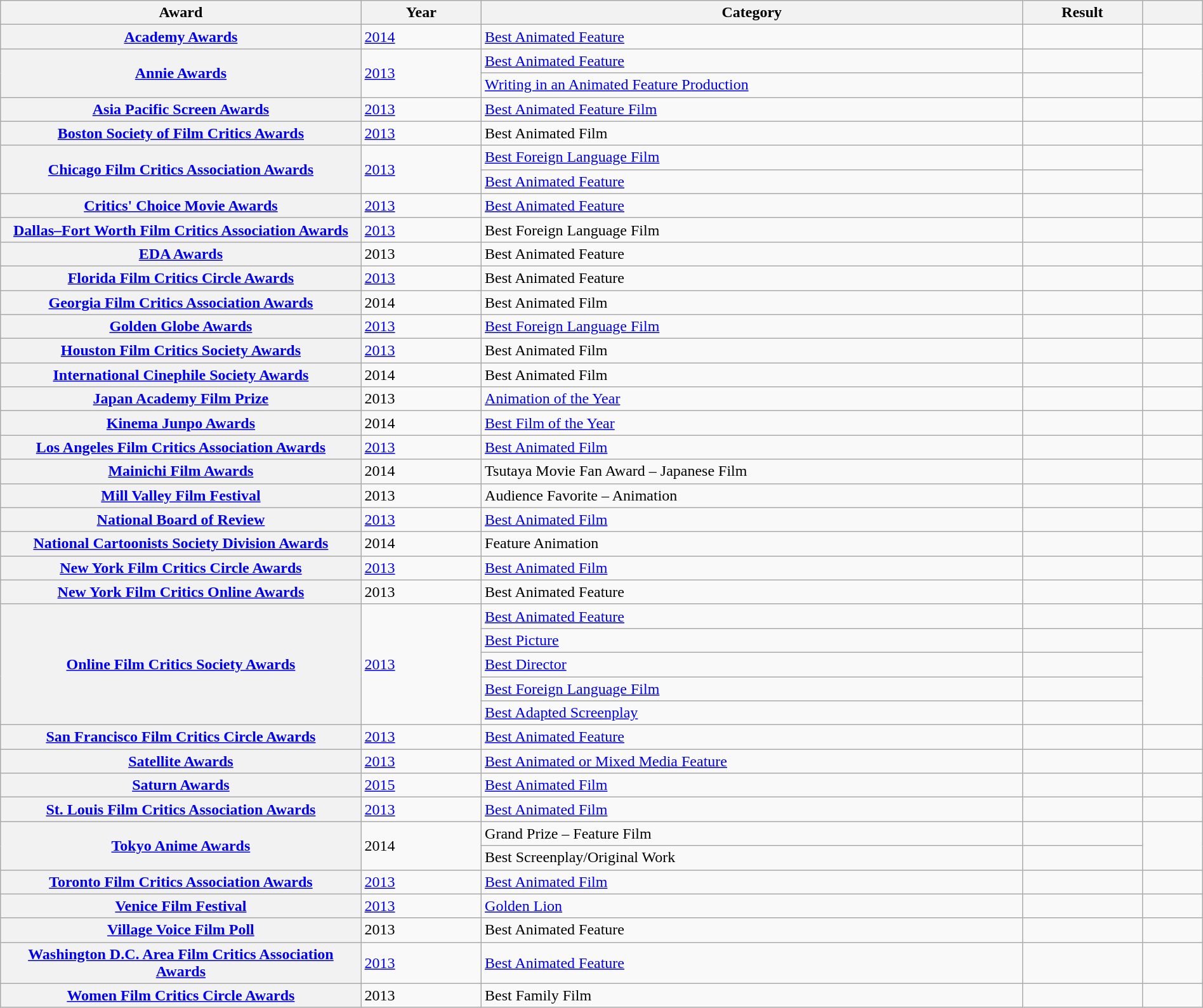<table class="wikitable plainrowheaders sortable" style="width:100%">
<tr>
<th scope="col" style="width:30%">Award</th>
<th scope="col" style="width:10%">Year</th>
<th scope="col" style="width:45%">Category</th>
<th scope="col" style="width:10%">Result</th>
<th scope="col" style="width:5%" class="unsortable"></th>
</tr>
<tr>
<th scope="row"><a href='#'>Academy Awards</a></th>
<td><a href='#'>2014</a></td>
<td><a href='#'>Best Animated Feature</a></td>
<td></td>
<td style="text-align:center;"></td>
</tr>
<tr>
<th scope="row" rowspan="2"><a href='#'>Annie Awards</a></th>
<td rowspan="2"><a href='#'>2013</a></td>
<td><a href='#'>Best Animated Feature</a></td>
<td></td>
<td style="text-align:center;" rowspan="2"></td>
</tr>
<tr>
<td><a href='#'>Writing in an Animated Feature Production</a></td>
<td></td>
</tr>
<tr>
<th scope="row"><a href='#'>Asia Pacific Screen Awards</a></th>
<td><a href='#'>2013</a></td>
<td><a href='#'>Best Animated Feature Film</a></td>
<td></td>
<td style="text-align:center;"></td>
</tr>
<tr>
<th scope="row"><a href='#'>Boston Society of Film Critics Awards</a></th>
<td><a href='#'>2013</a></td>
<td>Best Animated Film</td>
<td></td>
<td style="text-align:center;"></td>
</tr>
<tr>
<th scope="row" rowspan="2"><a href='#'>Chicago Film Critics Association Awards</a></th>
<td rowspan="2"><a href='#'>2013</a></td>
<td><a href='#'>Best Foreign Language Film</a></td>
<td></td>
<td style="text-align:center;" rowspan="2"></td>
</tr>
<tr>
<td><a href='#'>Best Animated Feature</a></td>
<td></td>
</tr>
<tr>
<th scope="row"><a href='#'>Critics' Choice Movie Awards</a></th>
<td><a href='#'>2013</a></td>
<td><a href='#'>Best Animated Feature</a></td>
<td></td>
<td style="text-align:center;"></td>
</tr>
<tr>
<th scope="row"><a href='#'>Dallas–Fort Worth Film Critics Association Awards</a></th>
<td><a href='#'>2013</a></td>
<td>Best Foreign Language Film</td>
<td></td>
<td style="text-align:center;"></td>
</tr>
<tr>
<th scope="row"><a href='#'>EDA Awards</a></th>
<td>2013</td>
<td>Best Animated Feature</td>
<td></td>
<td style="text-align:center;"></td>
</tr>
<tr>
<th scope="row"><a href='#'>Florida Film Critics Circle Awards</a></th>
<td><a href='#'>2013</a></td>
<td>Best Animated Feature</td>
<td></td>
<td style="text-align:center;"></td>
</tr>
<tr>
<th scope="row"><a href='#'>Georgia Film Critics Association Awards</a></th>
<td>2014</td>
<td>Best Animated Film</td>
<td></td>
<td style="text-align:center;"></td>
</tr>
<tr>
<th scope="row"><a href='#'>Golden Globe Awards</a></th>
<td><a href='#'>2013</a></td>
<td><a href='#'>Best Foreign Language Film</a></td>
<td></td>
<td style="text-align:center;"></td>
</tr>
<tr>
<th scope="row"><a href='#'>Houston Film Critics Society Awards</a></th>
<td><a href='#'>2013</a></td>
<td>Best Animated Film</td>
<td></td>
<td style="text-align:center;"></td>
</tr>
<tr>
<th scope="row"><a href='#'>International Cinephile Society Awards</a></th>
<td>2014</td>
<td>Best Animated Film</td>
<td></td>
<td style="text-align:center;"></td>
</tr>
<tr>
<th scope="row"><a href='#'>Japan Academy Film Prize</a></th>
<td>2013</td>
<td><a href='#'>Animation of the Year</a></td>
<td></td>
<td style="text-align:center;"></td>
</tr>
<tr>
<th scope="row"><a href='#'>Kinema Junpo Awards</a></th>
<td>2014</td>
<td><a href='#'>Best Film of the Year</a></td>
<td></td>
<td style="text-align:center;"></td>
</tr>
<tr>
<th scope="row"><a href='#'>Los Angeles Film Critics Association Awards</a></th>
<td><a href='#'>2013</a></td>
<td><a href='#'>Best Animated Film</a></td>
<td></td>
<td style="text-align:center;"></td>
</tr>
<tr>
<th scope="row"><a href='#'>Mainichi Film Awards</a></th>
<td>2014</td>
<td>Tsutaya Movie Fan Award – Japanese Film</td>
<td></td>
<td style="text-align:center;"></td>
</tr>
<tr>
<th scope="row"><a href='#'>Mill Valley Film Festival</a></th>
<td>2013</td>
<td>Audience Favorite – Animation</td>
<td></td>
<td style="text-align:center;"></td>
</tr>
<tr>
<th scope="row"><a href='#'>National Board of Review</a></th>
<td><a href='#'>2013</a></td>
<td><a href='#'>Best Animated Film</a></td>
<td></td>
<td style="text-align:center;"></td>
</tr>
<tr>
<th scope="row"><a href='#'>National Cartoonists Society Division Awards</a></th>
<td>2014</td>
<td>Feature Animation</td>
<td></td>
<td style="text-align:center;"></td>
</tr>
<tr>
<th scope="row"><a href='#'>New York Film Critics Circle Awards</a></th>
<td><a href='#'>2013</a></td>
<td><a href='#'>Best Animated Film</a></td>
<td></td>
<td style="text-align:center;"></td>
</tr>
<tr>
<th scope="row"><a href='#'>New York Film Critics Online Awards</a></th>
<td>2013</td>
<td>Best Animated Feature</td>
<td></td>
<td style="text-align:center;"></td>
</tr>
<tr>
<th scope="row" rowspan="5"><a href='#'>Online Film Critics Society Awards</a></th>
<td rowspan="5"><a href='#'>2013</a></td>
<td><a href='#'>Best Animated Feature</a></td>
<td></td>
<td style="text-align:center;"></td>
</tr>
<tr>
<td><a href='#'>Best Picture</a></td>
<td></td>
<td style="text-align:center;" rowspan="4"></td>
</tr>
<tr>
<td><a href='#'>Best Director</a></td>
<td></td>
</tr>
<tr>
<td><a href='#'>Best Foreign Language Film</a></td>
<td></td>
</tr>
<tr>
<td><a href='#'>Best Adapted Screenplay</a></td>
<td></td>
</tr>
<tr>
<th scope="row"><a href='#'>San Francisco Film Critics Circle Awards</a></th>
<td><a href='#'>2013</a></td>
<td><a href='#'>Best Animated Feature</a></td>
<td></td>
<td style="text-align:center;"></td>
</tr>
<tr>
<th scope="row"><a href='#'>Satellite Awards</a></th>
<td><a href='#'>2013</a></td>
<td><a href='#'>Best Animated or Mixed Media Feature</a></td>
<td></td>
<td style="text-align:center;"></td>
</tr>
<tr>
<th scope="row"><a href='#'>Saturn Awards</a></th>
<td><a href='#'>2015</a></td>
<td><a href='#'>Best Animated Film</a></td>
<td></td>
<td style="text-align:center;"></td>
</tr>
<tr>
<th scope="row"><a href='#'>St. Louis Film Critics Association Awards</a></th>
<td><a href='#'>2013</a></td>
<td><a href='#'>Best Animated Film</a></td>
<td></td>
<td style="text-align:center;"></td>
</tr>
<tr>
<th scope="row" rowspan="2"><a href='#'>Tokyo Anime Awards</a></th>
<td rowspan="2">2014</td>
<td>Grand Prize – Feature Film</td>
<td></td>
<td style="text-align:center;" rowspan="2"></td>
</tr>
<tr>
<td>Best Screenplay/Original Work</td>
<td></td>
</tr>
<tr>
<th scope="row"><a href='#'>Toronto Film Critics Association Awards</a></th>
<td><a href='#'>2013</a></td>
<td><a href='#'>Best Animated Film</a></td>
<td></td>
<td style="text-align:center;"></td>
</tr>
<tr>
<th scope="row"><a href='#'>Venice Film Festival</a></th>
<td><a href='#'>2013</a></td>
<td><a href='#'>Golden Lion</a></td>
<td></td>
<td style="text-align:center;"></td>
</tr>
<tr>
<th scope="row"><a href='#'>Village Voice Film Poll</a></th>
<td>2013</td>
<td>Best Animated Feature</td>
<td></td>
<td style="text-align:center;"></td>
</tr>
<tr>
<th scope="row"><a href='#'>Washington D.C. Area Film Critics Association Awards</a></th>
<td><a href='#'>2013</a></td>
<td><a href='#'>Best Animated Feature</a></td>
<td></td>
<td style="text-align:center;"></td>
</tr>
<tr>
<th scope="row"><a href='#'>Women Film Critics Circle Awards</a></th>
<td>2013</td>
<td>Best Family Film</td>
<td></td>
<td style="text-align:center;"></td>
</tr>
</table>
